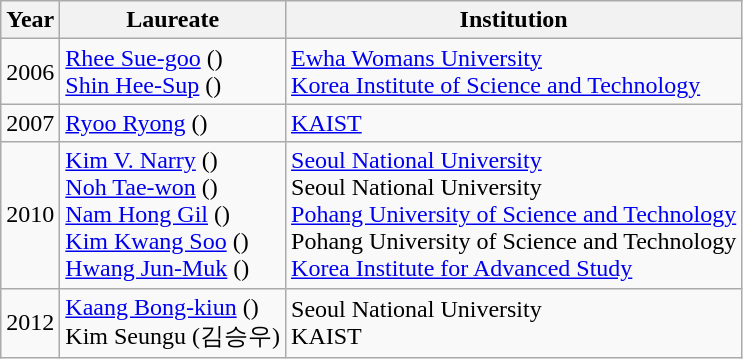<table class="wikitable">
<tr>
<th>Year</th>
<th>Laureate</th>
<th>Institution</th>
</tr>
<tr>
<td>2006</td>
<td><a href='#'>Rhee Sue-goo</a> ()<br><a href='#'>Shin Hee-Sup</a> ()</td>
<td><a href='#'>Ewha Womans University</a><br><a href='#'>Korea Institute of Science and Technology</a></td>
</tr>
<tr>
<td>2007</td>
<td><a href='#'>Ryoo Ryong</a> ()</td>
<td><a href='#'>KAIST</a></td>
</tr>
<tr>
<td>2010</td>
<td><a href='#'>Kim V. Narry</a> ()<br><a href='#'>Noh Tae-won</a> ()<br><a href='#'>Nam Hong Gil</a> ()<br><a href='#'>Kim Kwang Soo</a> ()<br><a href='#'>Hwang Jun-Muk</a> ()</td>
<td><a href='#'>Seoul National University</a><br>Seoul National University<br><a href='#'>Pohang University of Science and Technology</a><br>Pohang University of Science and Technology<br><a href='#'>Korea Institute for Advanced Study</a></td>
</tr>
<tr>
<td>2012</td>
<td><a href='#'>Kaang Bong-kiun</a> ()<br>Kim Seungu (김승우)</td>
<td>Seoul National University<br>KAIST</td>
</tr>
</table>
